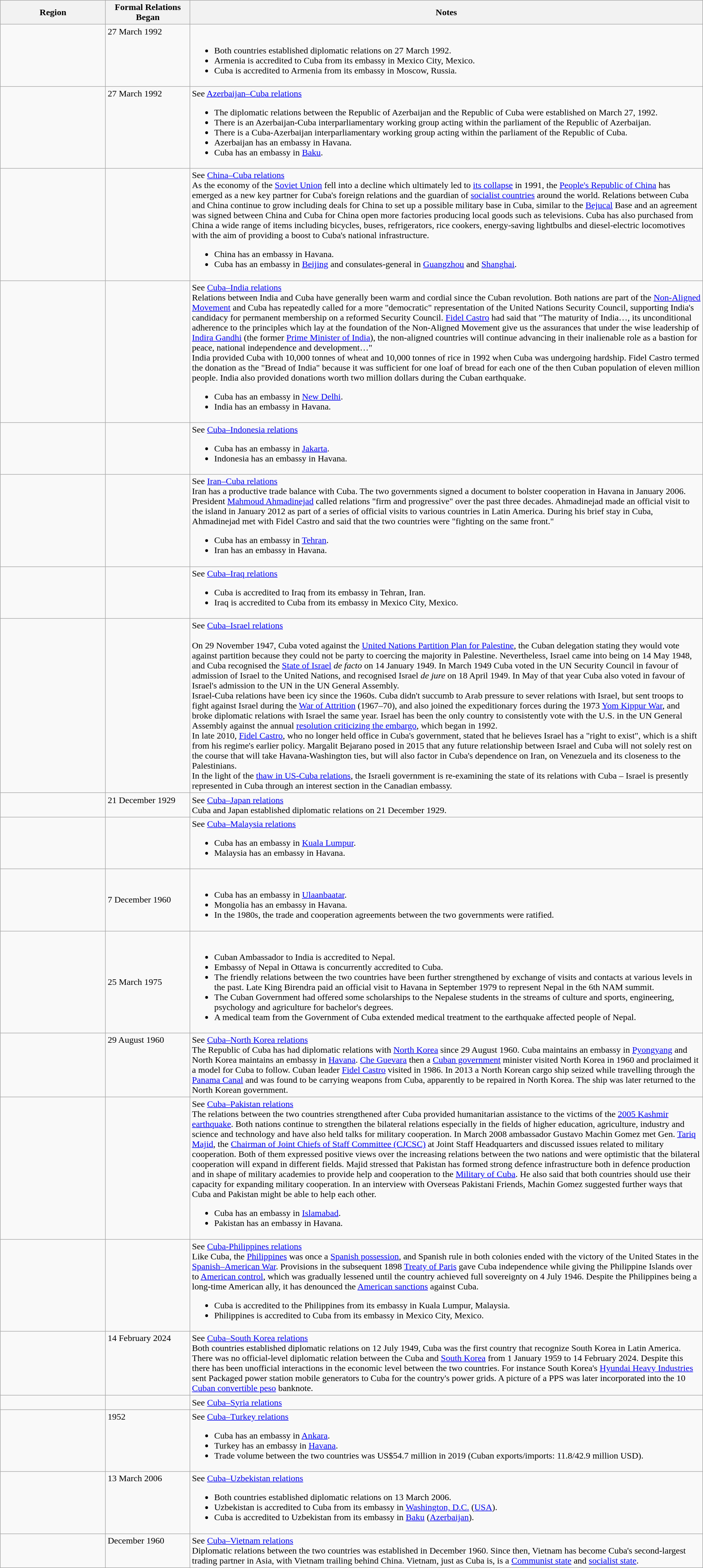<table class="wikitable sortable" style="width:100%; margin:auto;">
<tr>
<th style="width:15%;">Region</th>
<th style="width:12%;">Formal Relations Began</th>
<th>Notes</th>
</tr>
<tr valign="top">
<td></td>
<td>27 March 1992</td>
<td><br><ul><li>Both countries established diplomatic relations on 27 March 1992.</li><li>Armenia is accredited to Cuba from its embassy in Mexico City, Mexico.</li><li>Cuba is accredited to Armenia from its embassy in Moscow, Russia.</li></ul></td>
</tr>
<tr valign="top">
<td></td>
<td>27 March 1992</td>
<td>See <a href='#'>Azerbaijan–Cuba relations</a><br><ul><li>The diplomatic relations between the Republic of Azerbaijan and the Republic of Cuba were established on March 27, 1992.</li><li>There is an Azerbaijan-Cuba interparliamentary working group acting within the parliament of the Republic of Azerbaijan.</li><li>There is a Cuba-Azerbaijan interparliamentary working group acting within the parliament of the Republic of Cuba.</li><li>Azerbaijan has an embassy in Havana.</li><li>Cuba has an embassy in <a href='#'>Baku</a>.</li></ul></td>
</tr>
<tr valign="top">
<td></td>
<td></td>
<td>See <a href='#'>China–Cuba relations</a><br>As the economy of the <a href='#'>Soviet Union</a> fell into a decline which ultimately led to <a href='#'>its collapse</a> in 1991, the <a href='#'>People's Republic of China</a> has emerged as a new key partner for Cuba's foreign relations and the guardian of <a href='#'>socialist countries</a> around the world. Relations between Cuba and China continue to grow including deals for China to set up a possible military base in Cuba, similar to the <a href='#'>Bejucal</a> Base and an agreement was signed between China and Cuba for China open more factories producing local goods such as televisions. Cuba has also purchased from China a wide range of items including bicycles, buses, refrigerators, rice cookers, energy-saving lightbulbs and diesel-electric locomotives with the aim of providing a boost to Cuba's national infrastructure.<ul><li>China has an embassy in Havana.</li><li>Cuba has an embassy in <a href='#'>Beijing</a> and consulates-general in <a href='#'>Guangzhou</a> and <a href='#'>Shanghai</a>.</li></ul></td>
</tr>
<tr valign="top">
<td></td>
<td></td>
<td>See <a href='#'>Cuba–India relations</a><br>Relations between India and Cuba have generally been warm and cordial since the Cuban revolution. Both nations are part of the <a href='#'>Non-Aligned Movement</a> and Cuba has repeatedly called for a more "democratic" representation of the United Nations Security Council, supporting India's candidacy for permanent membership on a reformed Security Council. <a href='#'>Fidel Castro</a> had said that  "The maturity of India…, its unconditional adherence to the principles which lay at the foundation of the Non-Aligned Movement give us the assurances that under the wise leadership of <a href='#'>Indira Gandhi</a> (the former <a href='#'>Prime Minister of India</a>), the non-aligned countries will continue advancing in their inalienable role as a bastion for peace, national independence and development…"
<br>India provided Cuba with 10,000 tonnes of wheat and 10,000 tonnes of rice in 1992 when Cuba was undergoing hardship. Fidel Castro termed the donation as the "Bread of India" because it was sufficient for one loaf of bread for each one of the then Cuban population of eleven million people.
India also provided donations worth two million dollars during the Cuban earthquake.<ul><li>Cuba has an embassy in <a href='#'>New Delhi</a>.</li><li>India has an embassy in Havana.</li></ul></td>
</tr>
<tr valign="top">
<td></td>
<td></td>
<td>See <a href='#'>Cuba–Indonesia relations</a><br><ul><li>Cuba has an embassy in <a href='#'>Jakarta</a>.</li><li>Indonesia has an embassy in Havana.</li></ul></td>
</tr>
<tr valign="top">
<td></td>
<td></td>
<td>See <a href='#'>Iran–Cuba relations</a><br>Iran has a productive trade balance with Cuba. The two governments signed a document to bolster cooperation in Havana in January 2006. President <a href='#'>Mahmoud Ahmadinejad</a> called relations "firm and progressive" over the past three decades.  Ahmadinejad made an official visit to the island in January 2012 as part of a series of official visits to various countries in Latin America.  During his brief stay in Cuba, Ahmadinejad met with Fidel Castro and said that the two countries were "fighting on the same front."<ul><li>Cuba has an embassy in <a href='#'>Tehran</a>.</li><li>Iran has an embassy in Havana.</li></ul></td>
</tr>
<tr valign="top">
<td></td>
<td></td>
<td>See <a href='#'>Cuba–Iraq relations</a><br><ul><li>Cuba is accredited to Iraq from its embassy in Tehran, Iran.</li><li>Iraq is accredited to Cuba from its embassy in Mexico City, Mexico.</li></ul></td>
</tr>
<tr valign="top">
<td></td>
<td></td>
<td>See <a href='#'>Cuba–Israel relations</a><br><br>On 29 November 1947, Cuba voted against the <a href='#'>United Nations Partition Plan for Palestine</a>, the Cuban delegation stating they would vote against partition because they could not be party to coercing the majority in Palestine. Nevertheless, Israel came into being on 14 May 1948, and Cuba recognised the <a href='#'>State of Israel</a> <em>de facto</em> on 14 January 1949. In March 1949 Cuba voted in the UN Security Council in favour of admission of Israel to the United Nations, and recognised Israel <em>de jure</em> on 18 April 1949. In May of that year Cuba also voted in favour of Israel's admission to the UN in the UN General Assembly.<br>Israel-Cuba relations have been icy since the 1960s. Cuba didn't succumb to Arab pressure to sever relations with Israel,  but sent troops to fight against Israel during the <a href='#'>War of Attrition</a> (1967–70), and also joined the expeditionary forces during the 1973 <a href='#'>Yom Kippur War</a>, and broke diplomatic relations with Israel the same year. Israel has been the only country to consistently vote with the U.S. in the UN General Assembly against the annual <a href='#'>resolution criticizing the embargo</a>, which began in 1992.<br>In late 2010, <a href='#'>Fidel Castro</a>, who no longer held office in Cuba's government, stated that he believes Israel has a "right to exist", which is a shift from his regime's earlier policy. Margalit Bejarano posed in 2015 that any future relationship between Israel and Cuba will not solely rest on the course that will take Havana-Washington ties, but will also factor in Cuba's dependence on Iran, on Venezuela and its closeness to the Palestinians.<br>In the light of the <a href='#'>thaw in US-Cuba relations</a>, the Israeli government is re-examining the state of its relations with Cuba – Israel is presently represented in Cuba through an interest section in the Canadian embassy.</td>
</tr>
<tr valign="top">
<td></td>
<td>21 December 1929</td>
<td>See <a href='#'>Cuba–Japan relations</a><br>Cuba and Japan established diplomatic relations on 21 December 1929.</td>
</tr>
<tr valign="top">
<td></td>
<td></td>
<td>See <a href='#'>Cuba–Malaysia relations</a><br><ul><li>Cuba has an embassy in <a href='#'>Kuala Lumpur</a>.</li><li>Malaysia has an embassy in Havana.</li></ul></td>
</tr>
<tr>
<td></td>
<td>7 December 1960</td>
<td><br><ul><li>Cuba has an embassy in <a href='#'>Ulaanbaatar</a>.</li><li>Mongolia has an embassy in Havana.</li><li>In the 1980s, the trade and cooperation agreements between the two governments were ratified.</li></ul></td>
</tr>
<tr>
<td></td>
<td>25 March 1975</td>
<td><br><ul><li>Cuban Ambassador to India is accredited to Nepal.</li><li>Embassy of Nepal in Ottawa is concurrently accredited to Cuba.</li><li>The friendly relations between the two countries have been further strengthened by exchange of visits and contacts at various levels in the past. Late King Birendra paid an official visit to Havana in September 1979 to represent Nepal in the 6th NAM summit.</li><li>The Cuban Government had offered some scholarships to the Nepalese students in the streams of culture and sports, engineering, psychology and agriculture for bachelor's degrees.</li><li>A medical team from the Government of Cuba extended medical treatment to the earthquake affected people of Nepal.</li></ul></td>
</tr>
<tr valign="top">
<td></td>
<td>29 August 1960</td>
<td>See <a href='#'>Cuba–North Korea relations</a><br>The Republic of Cuba has had diplomatic relations with <a href='#'>North Korea</a> since 29 August 1960. Cuba maintains an embassy in <a href='#'>Pyongyang</a> and North Korea maintains an embassy in <a href='#'>Havana</a>. <a href='#'>Che Guevara</a> then a <a href='#'>Cuban government</a> minister visited North Korea in 1960 and proclaimed it a model for Cuba to follow. Cuban leader <a href='#'>Fidel Castro</a> visited in 1986. In 2013 a North Korean cargo ship seized while travelling through the <a href='#'>Panama Canal</a> and was found to be carrying weapons from Cuba, apparently to be repaired in North Korea. The ship was later returned to the North Korean government.</td>
</tr>
<tr valign="top">
<td></td>
<td></td>
<td>See <a href='#'>Cuba–Pakistan relations</a><br>The relations between the two countries strengthened after Cuba provided humanitarian assistance to the victims of the <a href='#'>2005 Kashmir earthquake</a>. Both nations continue to strengthen the bilateral relations especially in the fields of higher education, agriculture, industry and science and technology and have also held talks for military cooperation. In March 2008 ambassador Gustavo Machin Gomez met Gen. <a href='#'>Tariq Majid</a>, the <a href='#'>Chairman of Joint Chiefs of Staff Committee (CJCSC)</a> at Joint Staff Headquarters and discussed issues related to military cooperation. Both of them expressed positive views over the increasing relations between the two nations and were optimistic that the bilateral cooperation will expand in different fields. Majid stressed that Pakistan has formed strong defence infrastructure both in defence production and in shape of military academies to provide help and cooperation to the <a href='#'>Military of Cuba</a>. He also said that both countries should use their capacity for expanding military cooperation. In an interview with Overseas Pakistani Friends, Machin Gomez suggested further ways that Cuba and Pakistan might be able to help each other.<ul><li>Cuba has an embassy in <a href='#'>Islamabad</a>.</li><li>Pakistan has an embassy in Havana.</li></ul></td>
</tr>
<tr valign="top">
<td></td>
<td></td>
<td>See <a href='#'>Cuba-Philippines relations</a><br>Like Cuba, the <a href='#'>Philippines</a> was once a <a href='#'>Spanish possession</a>, and Spanish rule in both colonies ended with the victory of the United States in the <a href='#'>Spanish–American War</a>. Provisions in the subsequent 1898 <a href='#'>Treaty of Paris</a> gave Cuba independence while giving the Philippine Islands over to <a href='#'>American control</a>, which was gradually lessened until the country achieved full sovereignty on 4 July 1946. Despite the Philippines being a long-time American ally, it has denounced the <a href='#'>American sanctions</a> against Cuba.<ul><li>Cuba is accredited to the Philippines from its embassy in Kuala Lumpur, Malaysia.</li><li>Philippines is accredited to Cuba from its embassy in Mexico City, Mexico.</li></ul></td>
</tr>
<tr valign="top">
<td></td>
<td>14 February 2024</td>
<td>See <a href='#'>Cuba–South Korea relations</a><br>Both countries established diplomatic relations on 12 July 1949, Cuba was the first country that recognize South Korea in Latin America.<br>There was no official-level diplomatic relation between the Cuba and <a href='#'>South Korea</a> from 1 January 1959 to 14 February 2024. Despite this there has been unofficial interactions in the economic level between the two countries. For instance South Korea's <a href='#'>Hyundai Heavy Industries</a> sent Packaged power station mobile generators to Cuba for the country's power grids. A picture of a PPS was later incorporated into the 10 <a href='#'>Cuban convertible peso</a> banknote.</td>
</tr>
<tr valign="top">
<td></td>
<td></td>
<td>See <a href='#'>Cuba–Syria relations</a></td>
</tr>
<tr valign="top">
<td></td>
<td> 1952</td>
<td>See <a href='#'>Cuba–Turkey relations</a><br><ul><li>Cuba has an embassy in <a href='#'>Ankara</a>.</li><li>Turkey has an embassy in <a href='#'>Havana</a>.</li><li>Trade volume between the two countries was US$54.7 million in 2019 (Cuban exports/imports: 11.8/42.9 million USD).</li></ul></td>
</tr>
<tr valign="top">
<td></td>
<td>13 March 2006</td>
<td>See <a href='#'>Cuba–Uzbekistan relations</a><br><ul><li>Both countries established diplomatic relations on 13 March 2006.</li><li>Uzbekistan is accredited to Cuba from its embassy in <a href='#'>Washington, D.C.</a> (<a href='#'>USA</a>).</li><li>Cuba is accredited to Uzbekistan from its embassy in <a href='#'>Baku</a> (<a href='#'>Azerbaijan</a>).</li></ul></td>
</tr>
<tr valign="top">
<td></td>
<td>December 1960</td>
<td>See <a href='#'>Cuba–Vietnam relations</a><br>Diplomatic relations between the two countries was established in December 1960. Since then, Vietnam has become Cuba's second-largest trading partner in Asia, with Vietnam trailing behind China. Vietnam, just as Cuba is, is a <a href='#'>Communist state</a> and <a href='#'>socialist state</a>.</td>
</tr>
</table>
